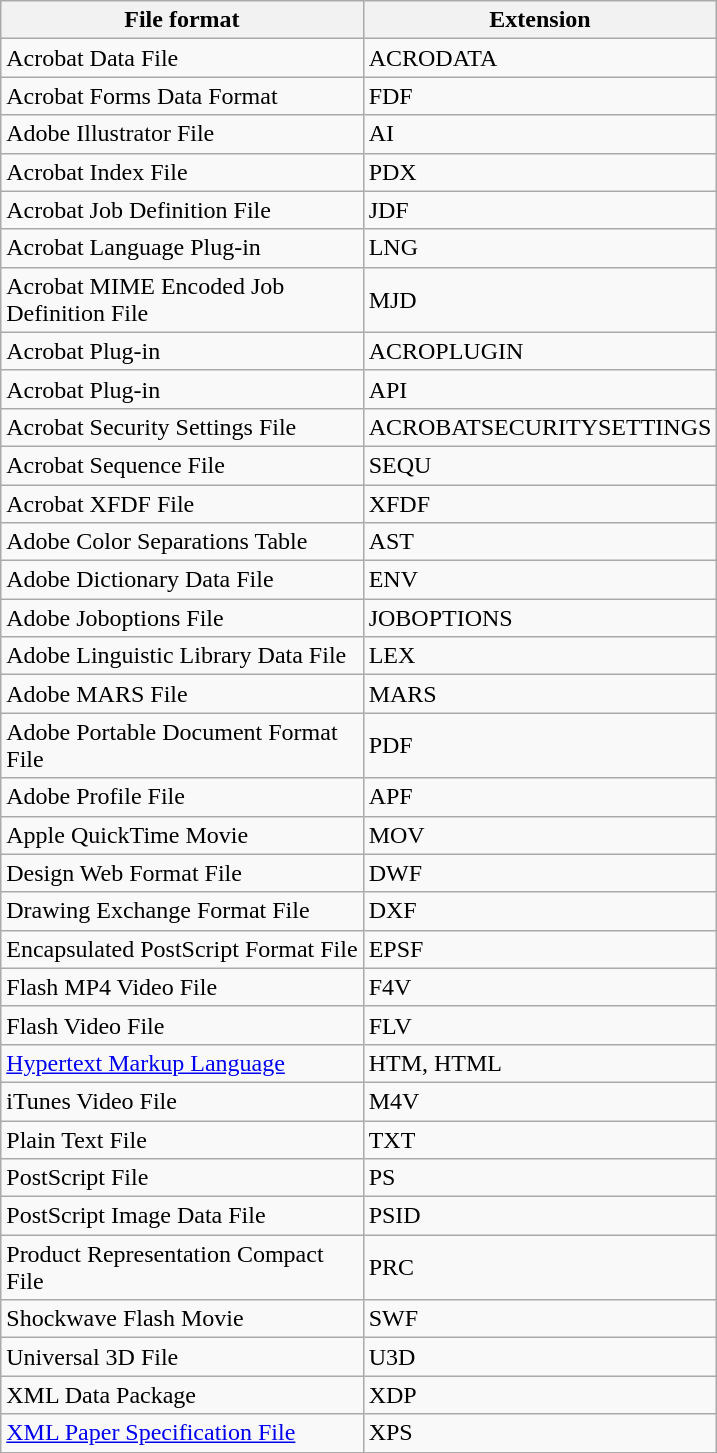<table class="wikitable" style="text-align:left">
<tr>
<th>File format</th>
<th>Extension</th>
</tr>
<tr>
<td>Acrobat Data File</td>
<td>ACRODATA</td>
</tr>
<tr>
<td>Acrobat Forms Data Format</td>
<td>FDF</td>
</tr>
<tr>
<td>Adobe Illustrator File</td>
<td>AI</td>
</tr>
<tr>
<td>Acrobat Index File</td>
<td>PDX</td>
</tr>
<tr>
<td>Acrobat Job Definition File</td>
<td>JDF</td>
</tr>
<tr>
<td>Acrobat Language Plug-in</td>
<td>LNG</td>
</tr>
<tr>
<td>Acrobat MIME Encoded Job<br>Definition File</td>
<td>MJD</td>
</tr>
<tr>
<td>Acrobat Plug-in</td>
<td>ACROPLUGIN</td>
</tr>
<tr>
<td>Acrobat Plug-in</td>
<td>API</td>
</tr>
<tr>
<td>Acrobat Security Settings File</td>
<td>ACROBATSECURITYSETTINGS</td>
</tr>
<tr>
<td>Acrobat Sequence File</td>
<td>SEQU</td>
</tr>
<tr>
<td>Acrobat XFDF File</td>
<td>XFDF</td>
</tr>
<tr>
<td>Adobe Color Separations Table</td>
<td>AST</td>
</tr>
<tr>
<td>Adobe Dictionary Data File</td>
<td>ENV</td>
</tr>
<tr>
<td>Adobe Joboptions File</td>
<td>JOBOPTIONS</td>
</tr>
<tr>
<td>Adobe Linguistic Library Data File</td>
<td>LEX</td>
</tr>
<tr>
<td>Adobe MARS File</td>
<td>MARS</td>
</tr>
<tr>
<td>Adobe Portable Document Format<br>File</td>
<td>PDF</td>
</tr>
<tr>
<td>Adobe Profile File</td>
<td>APF</td>
</tr>
<tr>
<td>Apple QuickTime Movie</td>
<td>MOV</td>
</tr>
<tr>
<td>Design Web Format File</td>
<td>DWF</td>
</tr>
<tr>
<td>Drawing Exchange Format File</td>
<td>DXF</td>
</tr>
<tr>
<td>Encapsulated PostScript Format File</td>
<td>EPSF</td>
</tr>
<tr>
<td>Flash MP4 Video File</td>
<td>F4V</td>
</tr>
<tr>
<td>Flash Video File</td>
<td>FLV</td>
</tr>
<tr>
<td><a href='#'>Hypertext Markup Language</a></td>
<td>HTM, HTML</td>
</tr>
<tr>
<td>iTunes Video File</td>
<td>M4V</td>
</tr>
<tr>
<td>Plain Text File</td>
<td>TXT</td>
</tr>
<tr>
<td>PostScript File</td>
<td>PS</td>
</tr>
<tr>
<td>PostScript Image Data File</td>
<td>PSID</td>
</tr>
<tr>
<td>Product Representation Compact<br>File</td>
<td>PRC</td>
</tr>
<tr>
<td>Shockwave Flash Movie</td>
<td>SWF</td>
</tr>
<tr>
<td>Universal 3D File</td>
<td>U3D</td>
</tr>
<tr>
<td>XML Data Package</td>
<td>XDP</td>
</tr>
<tr>
<td><a href='#'>XML Paper Specification File</a></td>
<td>XPS</td>
</tr>
</table>
